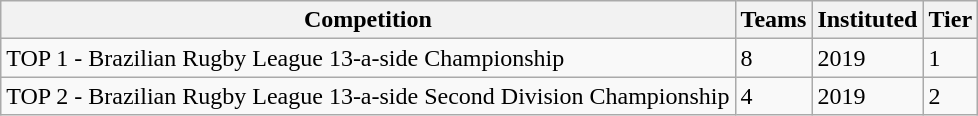<table class="wikitable">
<tr>
<th>Competition</th>
<th>Teams</th>
<th>Instituted</th>
<th>Tier</th>
</tr>
<tr>
<td>TOP 1 - Brazilian Rugby League 13-a-side Championship</td>
<td>8</td>
<td>2019</td>
<td>1</td>
</tr>
<tr>
<td>TOP 2 - Brazilian Rugby League 13-a-side Second Division Championship</td>
<td>4</td>
<td>2019</td>
<td>2</td>
</tr>
</table>
